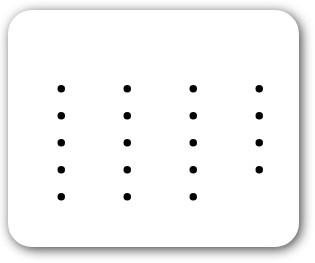<table style=" border-radius:1em; box-shadow: 0.1em 0.1em 0.5em rgba(0,0,0,0.75); background-color: white; border: 1px solid white; margin:10px 0px; padding: 5px;">
<tr style="vertical-align:top;">
<td><br><ul><li></li><li></li><li></li><li></li><li></li></ul></td>
<td valign="top"><br><ul><li></li><li></li><li></li><li></li><li></li></ul></td>
<td valign="top"><br><ul><li></li><li></li><li></li><li></li><li></li></ul></td>
<td valign="top"><br><ul><li></li><li></li><li></li><li></li></ul></td>
<td></td>
</tr>
</table>
